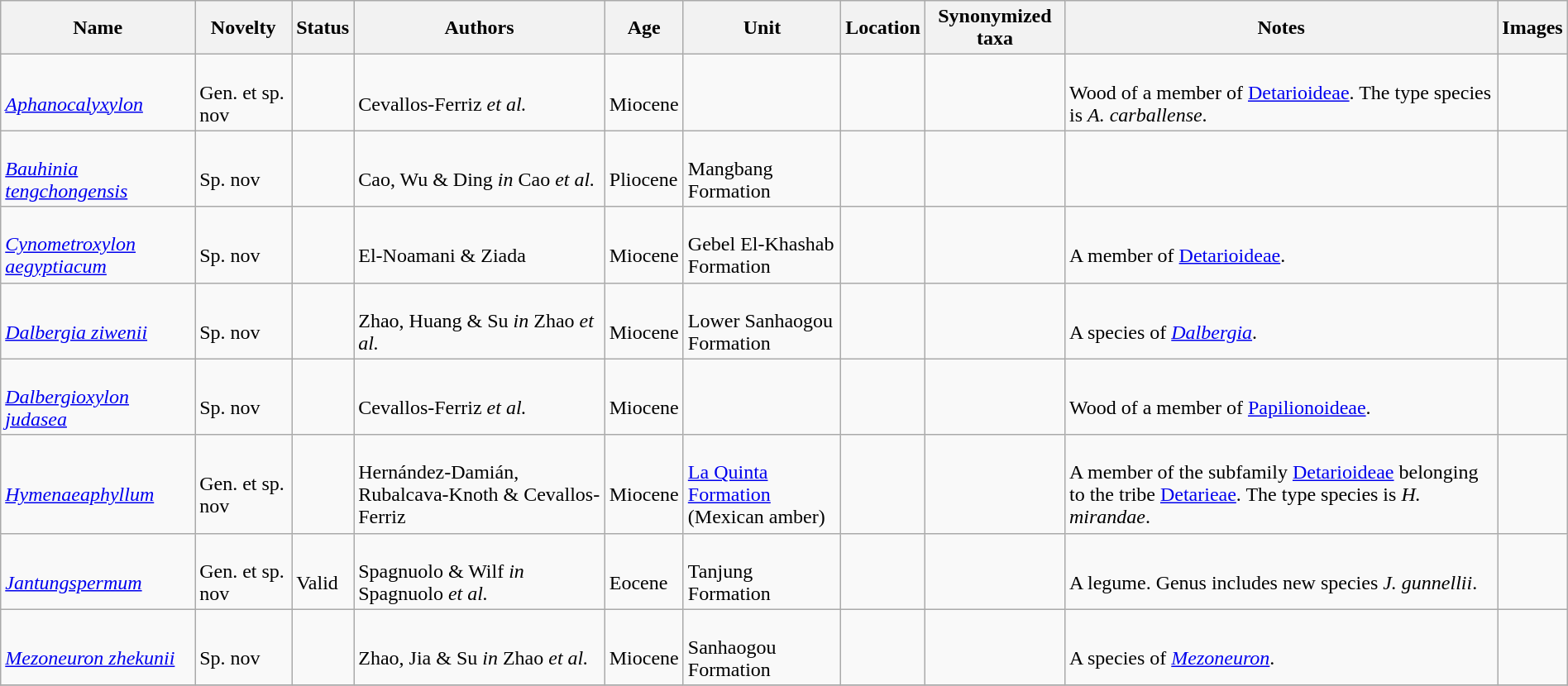<table class="wikitable sortable" align="center" width="100%">
<tr>
<th>Name</th>
<th>Novelty</th>
<th>Status</th>
<th>Authors</th>
<th>Age</th>
<th>Unit</th>
<th>Location</th>
<th>Synonymized taxa</th>
<th>Notes</th>
<th>Images</th>
</tr>
<tr>
<td><br><em><a href='#'>Aphanocalyxylon</a></em></td>
<td><br>Gen. et sp. nov</td>
<td></td>
<td><br>Cevallos-Ferriz <em>et al.</em></td>
<td><br>Miocene</td>
<td></td>
<td><br></td>
<td></td>
<td><br>Wood of a member of <a href='#'>Detarioideae</a>. The type species is <em>A. carballense</em>.</td>
<td></td>
</tr>
<tr>
<td><br><em><a href='#'>Bauhinia tengchongensis</a></em></td>
<td><br>Sp. nov</td>
<td></td>
<td><br>Cao, Wu & Ding <em>in</em> Cao <em>et al.</em></td>
<td><br>Pliocene</td>
<td><br>Mangbang Formation</td>
<td><br></td>
<td></td>
<td></td>
<td></td>
</tr>
<tr>
<td><br><em><a href='#'>Cynometroxylon aegyptiacum</a></em></td>
<td><br>Sp. nov</td>
<td></td>
<td><br>El-Noamani & Ziada</td>
<td><br>Miocene</td>
<td><br>Gebel El-Khashab Formation</td>
<td><br></td>
<td></td>
<td><br>A member of <a href='#'>Detarioideae</a>.</td>
<td></td>
</tr>
<tr>
<td><br><em><a href='#'>Dalbergia ziwenii</a></em></td>
<td><br>Sp. nov</td>
<td></td>
<td><br>Zhao, Huang & Su <em>in</em> Zhao <em>et al.</em></td>
<td><br>Miocene</td>
<td><br>Lower Sanhaogou Formation</td>
<td><br></td>
<td></td>
<td><br>A species of <em><a href='#'>Dalbergia</a></em>.</td>
<td></td>
</tr>
<tr>
<td><br><em><a href='#'>Dalbergioxylon judasea</a></em></td>
<td><br>Sp. nov</td>
<td></td>
<td><br>Cevallos-Ferriz <em>et al.</em></td>
<td><br>Miocene</td>
<td></td>
<td><br></td>
<td></td>
<td><br>Wood of a member of <a href='#'>Papilionoideae</a>.</td>
<td></td>
</tr>
<tr>
<td><br><em><a href='#'>Hymenaeaphyllum</a></em></td>
<td><br>Gen. et sp. nov</td>
<td></td>
<td><br>Hernández-Damián, Rubalcava-Knoth & Cevallos-Ferriz</td>
<td><br>Miocene</td>
<td><br><a href='#'>La Quinta Formation</a><br>(Mexican amber)</td>
<td><br></td>
<td></td>
<td><br>A member of the subfamily <a href='#'>Detarioideae</a> belonging to the tribe <a href='#'>Detarieae</a>. The type species is <em>H. mirandae</em>.</td>
<td></td>
</tr>
<tr>
<td><br><em><a href='#'>Jantungspermum</a></em></td>
<td><br>Gen. et sp. nov</td>
<td><br>Valid</td>
<td><br>Spagnuolo & Wilf <em>in</em> Spagnuolo <em>et al.</em></td>
<td><br>Eocene</td>
<td><br>Tanjung Formation</td>
<td><br></td>
<td></td>
<td><br>A legume. Genus includes new species <em>J. gunnellii</em>.</td>
<td></td>
</tr>
<tr>
<td><br><em><a href='#'>Mezoneuron zhekunii</a></em></td>
<td><br>Sp. nov</td>
<td></td>
<td><br>Zhao, Jia & Su <em>in</em> Zhao <em>et al.</em></td>
<td><br>Miocene</td>
<td><br>Sanhaogou Formation</td>
<td><br></td>
<td></td>
<td><br>A species of <em><a href='#'>Mezoneuron</a></em>.</td>
<td></td>
</tr>
<tr>
</tr>
</table>
